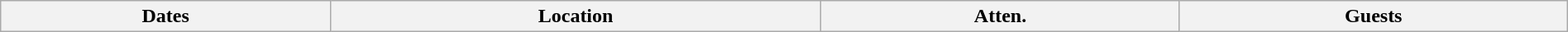<table class="wikitable" width="100%">
<tr>
<th>Dates</th>
<th>Location</th>
<th>Atten.</th>
<th>Guests<br>










</th>
</tr>
</table>
